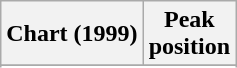<table class="wikitable sortable plainrowheaders" style="text-align:center">
<tr>
<th>Chart (1999)</th>
<th>Peak<br>position</th>
</tr>
<tr>
</tr>
<tr>
</tr>
<tr>
</tr>
<tr>
</tr>
</table>
